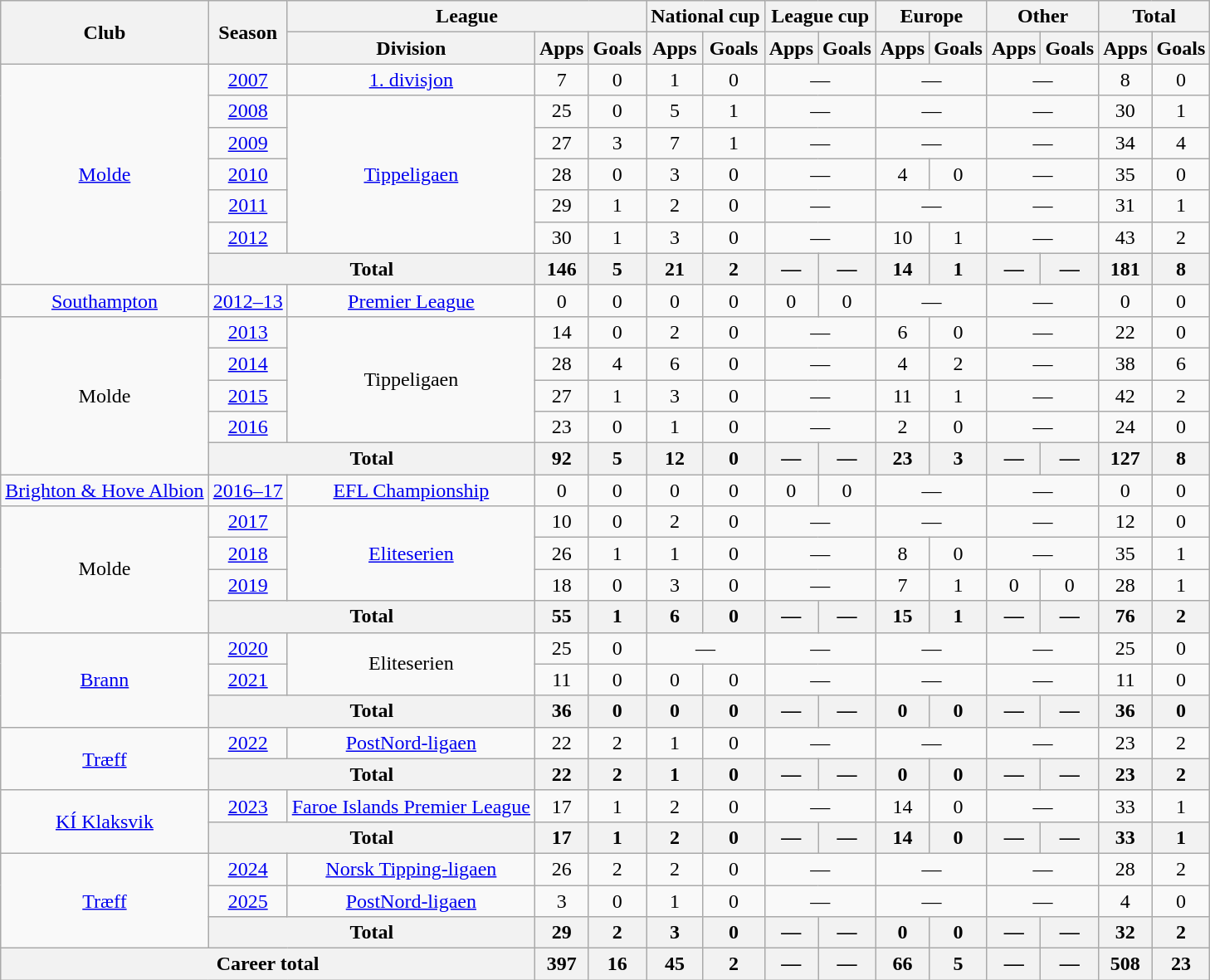<table class="wikitable" style="text-align: center;">
<tr>
<th rowspan="2">Club</th>
<th rowspan="2">Season</th>
<th colspan="3">League</th>
<th colspan="2">National cup</th>
<th colspan="2">League cup</th>
<th colspan="2">Europe</th>
<th colspan="2">Other</th>
<th colspan="2">Total</th>
</tr>
<tr>
<th>Division</th>
<th>Apps</th>
<th>Goals</th>
<th>Apps</th>
<th>Goals</th>
<th>Apps</th>
<th>Goals</th>
<th>Apps</th>
<th>Goals</th>
<th>Apps</th>
<th>Goals</th>
<th>Apps</th>
<th>Goals</th>
</tr>
<tr>
<td rowspan="7"><a href='#'>Molde</a></td>
<td><a href='#'>2007</a></td>
<td><a href='#'>1. divisjon</a></td>
<td>7</td>
<td>0</td>
<td>1</td>
<td>0</td>
<td colspan="2">—</td>
<td colspan="2">—</td>
<td colspan="2">—</td>
<td>8</td>
<td>0</td>
</tr>
<tr>
<td><a href='#'>2008</a></td>
<td rowspan="5"><a href='#'>Tippeligaen</a></td>
<td>25</td>
<td>0</td>
<td>5</td>
<td>1</td>
<td colspan="2">—</td>
<td colspan="2">—</td>
<td colspan="2">—</td>
<td>30</td>
<td>1</td>
</tr>
<tr>
<td><a href='#'>2009</a></td>
<td>27</td>
<td>3</td>
<td>7</td>
<td>1</td>
<td colspan="2">—</td>
<td colspan="2">—</td>
<td colspan="2">—</td>
<td>34</td>
<td>4</td>
</tr>
<tr>
<td><a href='#'>2010</a></td>
<td>28</td>
<td>0</td>
<td>3</td>
<td>0</td>
<td colspan="2">—</td>
<td>4</td>
<td>0</td>
<td colspan="2">—</td>
<td>35</td>
<td>0</td>
</tr>
<tr>
<td><a href='#'>2011</a></td>
<td>29</td>
<td>1</td>
<td>2</td>
<td>0</td>
<td colspan="2">—</td>
<td colspan="2">—</td>
<td colspan="2">—</td>
<td>31</td>
<td>1</td>
</tr>
<tr>
<td><a href='#'>2012</a></td>
<td>30</td>
<td>1</td>
<td>3</td>
<td>0</td>
<td colspan="2">—</td>
<td>10</td>
<td>1</td>
<td colspan="2">—</td>
<td>43</td>
<td>2</td>
</tr>
<tr>
<th colspan="2">Total</th>
<th>146</th>
<th>5</th>
<th>21</th>
<th>2</th>
<th>—</th>
<th>—</th>
<th>14</th>
<th>1</th>
<th>—</th>
<th>—</th>
<th>181</th>
<th>8</th>
</tr>
<tr>
<td><a href='#'>Southampton</a></td>
<td><a href='#'>2012–13</a></td>
<td><a href='#'>Premier League</a></td>
<td>0</td>
<td>0</td>
<td>0</td>
<td>0</td>
<td>0</td>
<td>0</td>
<td colspan="2">—</td>
<td colspan="2">—</td>
<td>0</td>
<td>0</td>
</tr>
<tr>
<td rowspan="5">Molde</td>
<td><a href='#'>2013</a></td>
<td rowspan="4">Tippeligaen</td>
<td>14</td>
<td>0</td>
<td>2</td>
<td>0</td>
<td colspan="2">—</td>
<td>6</td>
<td>0</td>
<td colspan="2">—</td>
<td>22</td>
<td>0</td>
</tr>
<tr>
<td><a href='#'>2014</a></td>
<td>28</td>
<td>4</td>
<td>6</td>
<td>0</td>
<td colspan="2">—</td>
<td>4</td>
<td>2</td>
<td colspan="2">—</td>
<td>38</td>
<td>6</td>
</tr>
<tr>
<td><a href='#'>2015</a></td>
<td>27</td>
<td>1</td>
<td>3</td>
<td>0</td>
<td colspan="2">—</td>
<td>11</td>
<td>1</td>
<td colspan="2">—</td>
<td>42</td>
<td>2</td>
</tr>
<tr>
<td><a href='#'>2016</a></td>
<td>23</td>
<td>0</td>
<td>1</td>
<td>0</td>
<td colspan="2">—</td>
<td>2</td>
<td>0</td>
<td colspan="2">—</td>
<td>24</td>
<td>0</td>
</tr>
<tr>
<th colspan="2">Total</th>
<th>92</th>
<th>5</th>
<th>12</th>
<th>0</th>
<th>—</th>
<th>—</th>
<th>23</th>
<th>3</th>
<th>—</th>
<th>—</th>
<th>127</th>
<th>8</th>
</tr>
<tr>
<td><a href='#'>Brighton & Hove Albion</a></td>
<td><a href='#'>2016–17</a></td>
<td><a href='#'>EFL Championship</a></td>
<td>0</td>
<td>0</td>
<td>0</td>
<td>0</td>
<td>0</td>
<td>0</td>
<td colspan="2">—</td>
<td colspan="2">—</td>
<td>0</td>
<td>0</td>
</tr>
<tr>
<td rowspan="4">Molde</td>
<td><a href='#'>2017</a></td>
<td rowspan="3"><a href='#'>Eliteserien</a></td>
<td>10</td>
<td>0</td>
<td>2</td>
<td>0</td>
<td colspan="2">—</td>
<td colspan="2">—</td>
<td colspan="2">—</td>
<td>12</td>
<td>0</td>
</tr>
<tr>
<td><a href='#'>2018</a></td>
<td>26</td>
<td>1</td>
<td>1</td>
<td>0</td>
<td colspan="2">—</td>
<td>8</td>
<td>0</td>
<td colspan="2">—</td>
<td>35</td>
<td>1</td>
</tr>
<tr>
<td><a href='#'>2019</a></td>
<td>18</td>
<td>0</td>
<td>3</td>
<td>0</td>
<td colspan="2">—</td>
<td>7</td>
<td>1</td>
<td>0</td>
<td>0</td>
<td>28</td>
<td>1</td>
</tr>
<tr>
<th colspan="2">Total</th>
<th>55</th>
<th>1</th>
<th>6</th>
<th>0</th>
<th>—</th>
<th>—</th>
<th>15</th>
<th>1</th>
<th>—</th>
<th>—</th>
<th>76</th>
<th>2</th>
</tr>
<tr>
<td rowspan="3"><a href='#'>Brann</a></td>
<td><a href='#'>2020</a></td>
<td rowspan="2">Eliteserien</td>
<td>25</td>
<td>0</td>
<td colspan="2">—</td>
<td colspan="2">—</td>
<td colspan="2">—</td>
<td colspan="2">—</td>
<td>25</td>
<td>0</td>
</tr>
<tr>
<td><a href='#'>2021</a></td>
<td>11</td>
<td>0</td>
<td>0</td>
<td>0</td>
<td colspan="2">—</td>
<td colspan="2">—</td>
<td colspan="2">—</td>
<td>11</td>
<td>0</td>
</tr>
<tr>
<th colspan="2">Total</th>
<th>36</th>
<th>0</th>
<th>0</th>
<th>0</th>
<th>—</th>
<th>—</th>
<th>0</th>
<th>0</th>
<th>—</th>
<th>—</th>
<th>36</th>
<th>0</th>
</tr>
<tr>
<td rowspan="2"><a href='#'>Træff</a></td>
<td><a href='#'>2022</a></td>
<td rowspan="1"><a href='#'>PostNord-ligaen</a></td>
<td>22</td>
<td>2</td>
<td>1</td>
<td>0</td>
<td colspan="2">—</td>
<td colspan="2">—</td>
<td colspan="2">—</td>
<td>23</td>
<td>2</td>
</tr>
<tr>
<th colspan="2">Total</th>
<th>22</th>
<th>2</th>
<th>1</th>
<th>0</th>
<th>—</th>
<th>—</th>
<th>0</th>
<th>0</th>
<th>—</th>
<th>—</th>
<th>23</th>
<th>2</th>
</tr>
<tr>
<td rowspan="2"><a href='#'>KÍ Klaksvik</a></td>
<td><a href='#'>2023</a></td>
<td rowspan="1"><a href='#'>Faroe Islands Premier League</a></td>
<td>17</td>
<td>1</td>
<td>2</td>
<td>0</td>
<td colspan="2">—</td>
<td>14</td>
<td>0</td>
<td colspan="2">—</td>
<td>33</td>
<td>1</td>
</tr>
<tr>
<th colspan="2">Total</th>
<th>17</th>
<th>1</th>
<th>2</th>
<th>0</th>
<th>—</th>
<th>—</th>
<th>14</th>
<th>0</th>
<th>—</th>
<th>—</th>
<th>33</th>
<th>1</th>
</tr>
<tr>
<td rowspan="3"><a href='#'>Træff</a></td>
<td><a href='#'>2024</a></td>
<td rowspan="1"><a href='#'>Norsk Tipping-ligaen</a></td>
<td>26</td>
<td>2</td>
<td>2</td>
<td>0</td>
<td colspan="2">—</td>
<td colspan="2">—</td>
<td colspan="2">—</td>
<td>28</td>
<td>2</td>
</tr>
<tr>
<td><a href='#'>2025</a></td>
<td rowspan="1"><a href='#'>PostNord-ligaen</a></td>
<td>3</td>
<td>0</td>
<td>1</td>
<td>0</td>
<td colspan="2">—</td>
<td colspan="2">—</td>
<td colspan="2">—</td>
<td>4</td>
<td>0</td>
</tr>
<tr>
<th colspan="2">Total</th>
<th>29</th>
<th>2</th>
<th>3</th>
<th>0</th>
<th>—</th>
<th>—</th>
<th>0</th>
<th>0</th>
<th>—</th>
<th>—</th>
<th>32</th>
<th>2</th>
</tr>
<tr>
<th colspan="3">Career total</th>
<th>397</th>
<th>16</th>
<th>45</th>
<th>2</th>
<th>—</th>
<th>—</th>
<th>66</th>
<th>5</th>
<th>—</th>
<th>—</th>
<th>508</th>
<th>23</th>
</tr>
</table>
